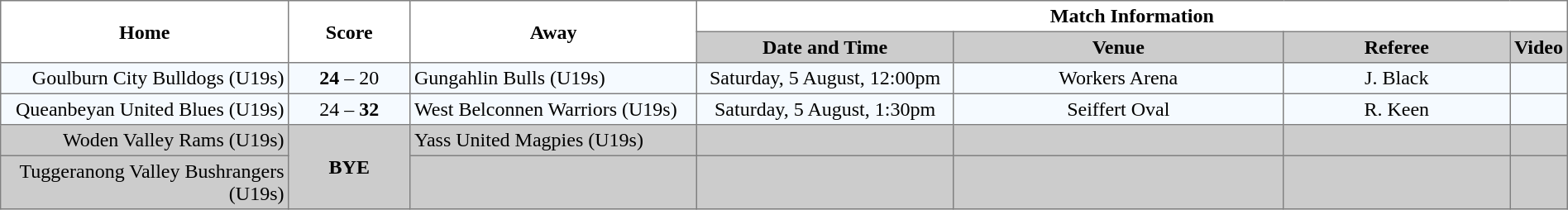<table border="1" cellpadding="3" cellspacing="0" width="100%" style="border-collapse:collapse;  text-align:center;">
<tr>
<th rowspan="2" width="19%">Home</th>
<th rowspan="2" width="8%">Score</th>
<th rowspan="2" width="19%">Away</th>
<th colspan="4">Match Information</th>
</tr>
<tr style="background:#CCCCCC">
<th width="17%">Date and Time</th>
<th width="22%">Venue</th>
<th width="50%">Referee</th>
<th>Video</th>
</tr>
<tr style="text-align:center; background:#f5faff;">
<td align="right">Goulburn City Bulldogs (U19s) </td>
<td><strong>24</strong> – 20</td>
<td align="left"> Gungahlin Bulls (U19s)</td>
<td>Saturday, 5 August, 12:00pm</td>
<td>Workers Arena</td>
<td>J. Black</td>
<td></td>
</tr>
<tr style="text-align:center; background:#f5faff;">
<td align="right">Queanbeyan United Blues (U19s) </td>
<td>24 – <strong>32</strong></td>
<td align="left"> West Belconnen Warriors (U19s)</td>
<td>Saturday, 5 August, 1:30pm</td>
<td>Seiffert Oval</td>
<td>R. Keen</td>
<td></td>
</tr>
<tr style="text-align:center; background:#CCCCCC;">
<td align="right">Woden Valley Rams (U19s) </td>
<td rowspan="2"><strong>BYE</strong></td>
<td align="left"> Yass United Magpies (U19s)</td>
<td></td>
<td></td>
<td></td>
<td></td>
</tr>
<tr style="text-align:center; background:#CCCCCC;">
<td align="right">Tuggeranong Valley Bushrangers (U19s) </td>
<td></td>
<td align="left"></td>
<td></td>
<td></td>
<td></td>
</tr>
</table>
